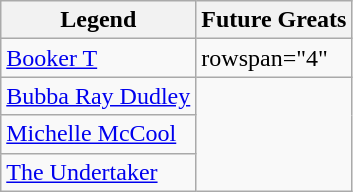<table class="wikitable">
<tr>
<th>Legend</th>
<th>Future Greats</th>
</tr>
<tr>
<td><a href='#'>Booker T</a></td>
<td>rowspan="4" </td>
</tr>
<tr>
<td><a href='#'>Bubba Ray Dudley</a></td>
</tr>
<tr>
<td><a href='#'>Michelle McCool</a></td>
</tr>
<tr>
<td><a href='#'>The Undertaker</a></td>
</tr>
</table>
